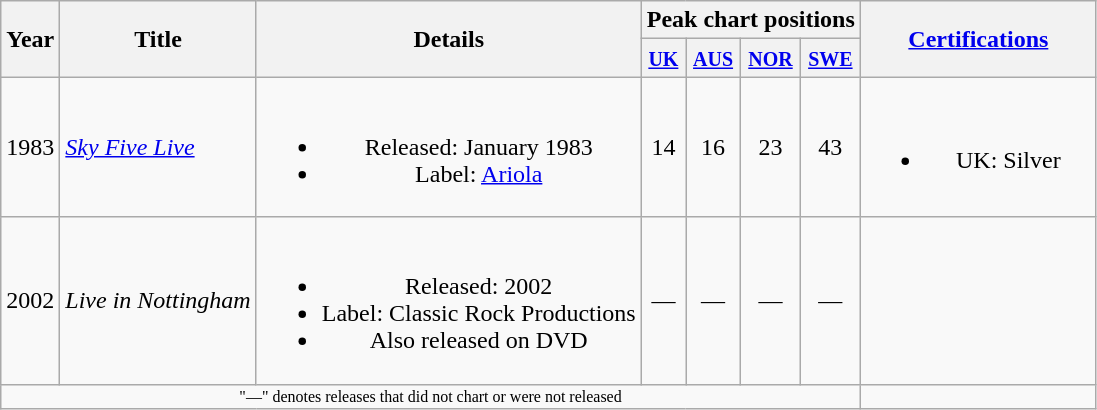<table class="wikitable" style="text-align:center">
<tr>
<th rowspan="2">Year</th>
<th rowspan="2">Title</th>
<th rowspan="2">Details</th>
<th colspan="4">Peak chart positions</th>
<th rowspan="2" style="width:150px;"><a href='#'>Certifications</a><br></th>
</tr>
<tr>
<th><small><a href='#'>UK</a></small><br></th>
<th><small><a href='#'>AUS</a></small><br></th>
<th><small><a href='#'>NOR</a></small><br></th>
<th><small><a href='#'>SWE</a></small><br></th>
</tr>
<tr>
<td>1983</td>
<td align="left"><em><a href='#'>Sky Five Live</a></em></td>
<td><br><ul><li>Released: January 1983</li><li>Label: <a href='#'>Ariola</a></li></ul></td>
<td>14</td>
<td>16</td>
<td>23</td>
<td>43</td>
<td><br><ul><li>UK: Silver</li></ul></td>
</tr>
<tr>
<td>2002</td>
<td align="left"><em>Live in Nottingham</em></td>
<td><br><ul><li>Released: 2002</li><li>Label: Classic Rock Productions</li><li>Also released on DVD</li></ul></td>
<td>—</td>
<td>—</td>
<td>—</td>
<td>—</td>
<td></td>
</tr>
<tr>
<td colspan="7" style="font-size:8pt">"—" denotes releases that did not chart or were not released</td>
</tr>
</table>
